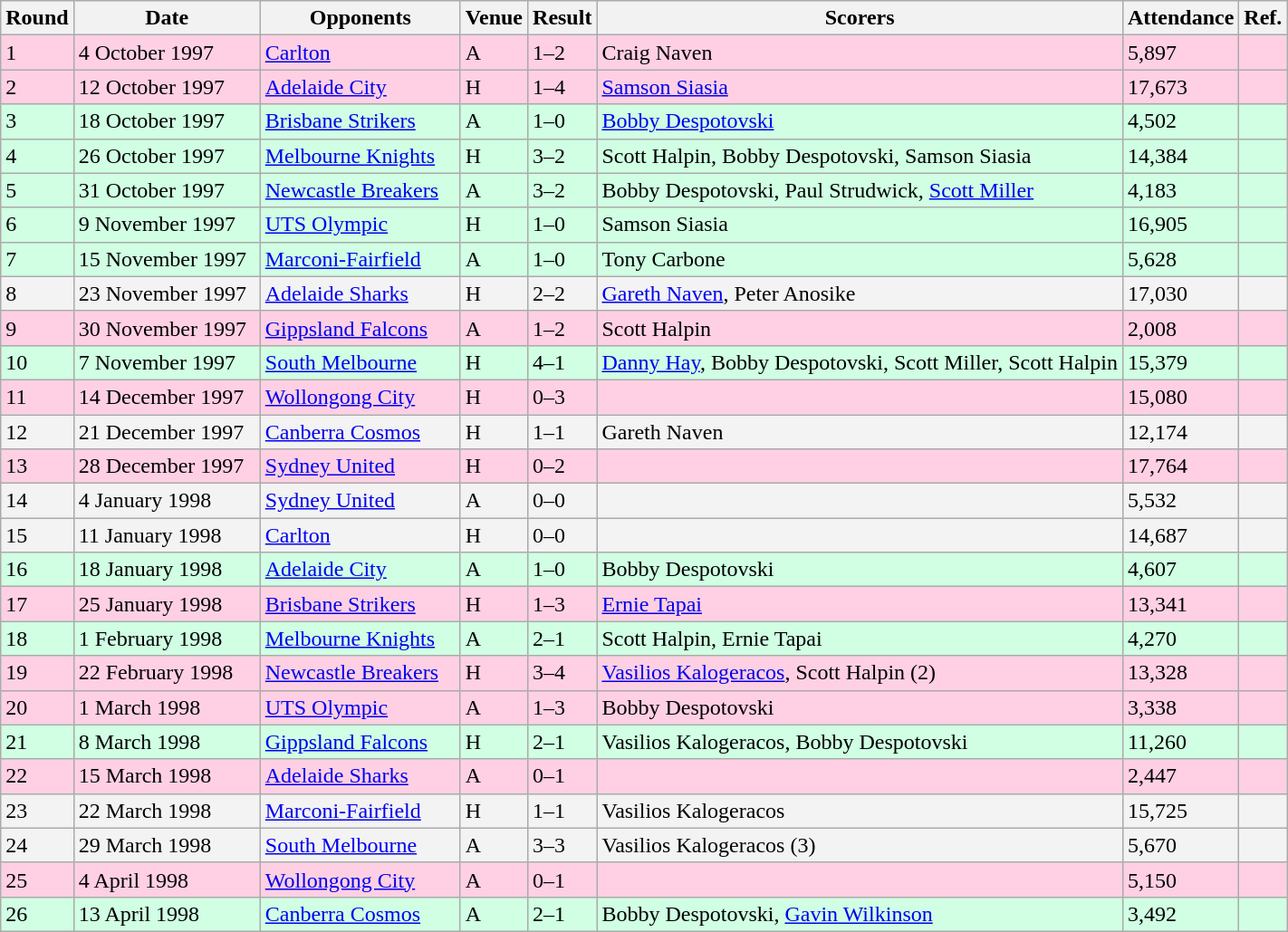<table class="wikitable" style="text-align:left">
<tr>
<th>Round</th>
<th style="width:130px">Date</th>
<th style="width:140px">Opponents</th>
<th>Venue</th>
<th>Result</th>
<th>Scorers</th>
<th>Attendance</th>
<th>Ref.</th>
</tr>
<tr bgcolor="#ffd0e3">
<td>1</td>
<td>4 October 1997</td>
<td><a href='#'>Carlton</a></td>
<td>A</td>
<td>1–2</td>
<td>Craig Naven</td>
<td>5,897</td>
<td></td>
</tr>
<tr bgcolor="#ffd0e3">
<td>2</td>
<td>12 October 1997</td>
<td><a href='#'>Adelaide City</a></td>
<td>H</td>
<td>1–4</td>
<td><a href='#'>Samson Siasia</a></td>
<td>17,673</td>
<td></td>
</tr>
<tr bgcolor="#d0ffe3">
<td>3</td>
<td>18 October 1997</td>
<td><a href='#'>Brisbane Strikers</a></td>
<td>A</td>
<td>1–0</td>
<td><a href='#'>Bobby Despotovski</a></td>
<td>4,502</td>
<td></td>
</tr>
<tr bgcolor="#d0ffe3">
<td>4</td>
<td>26 October 1997</td>
<td><a href='#'>Melbourne Knights</a></td>
<td>H</td>
<td>3–2</td>
<td>Scott Halpin, Bobby Despotovski, Samson Siasia</td>
<td>14,384</td>
<td></td>
</tr>
<tr bgcolor="#d0ffe3">
<td>5</td>
<td>31 October 1997</td>
<td><a href='#'>Newcastle Breakers</a></td>
<td>A</td>
<td>3–2</td>
<td>Bobby Despotovski, Paul Strudwick, <a href='#'>Scott Miller</a></td>
<td>4,183</td>
<td></td>
</tr>
<tr bgcolor="#d0ffe3">
<td>6</td>
<td>9 November 1997</td>
<td><a href='#'>UTS Olympic</a></td>
<td>H</td>
<td>1–0</td>
<td>Samson Siasia</td>
<td>16,905</td>
<td></td>
</tr>
<tr bgcolor="#d0ffe3">
<td>7</td>
<td>15 November 1997</td>
<td><a href='#'>Marconi-Fairfield</a></td>
<td>A</td>
<td>1–0</td>
<td>Tony Carbone</td>
<td>5,628</td>
<td></td>
</tr>
<tr bgcolor="#f3f3f3">
<td>8</td>
<td>23 November 1997</td>
<td><a href='#'>Adelaide Sharks</a></td>
<td>H</td>
<td>2–2</td>
<td><a href='#'>Gareth Naven</a>, Peter Anosike</td>
<td>17,030</td>
<td></td>
</tr>
<tr bgcolor="#ffd0e3">
<td>9</td>
<td>30 November 1997</td>
<td><a href='#'>Gippsland Falcons</a></td>
<td>A</td>
<td>1–2</td>
<td>Scott Halpin</td>
<td>2,008</td>
<td></td>
</tr>
<tr bgcolor="#d0ffe3">
<td>10</td>
<td>7 November 1997</td>
<td><a href='#'>South Melbourne</a></td>
<td>H</td>
<td>4–1</td>
<td><a href='#'>Danny Hay</a>, Bobby Despotovski, Scott Miller, Scott Halpin</td>
<td>15,379</td>
<td></td>
</tr>
<tr bgcolor="#ffd0e3">
<td>11</td>
<td>14 December 1997</td>
<td><a href='#'>Wollongong City</a></td>
<td>H</td>
<td>0–3</td>
<td></td>
<td>15,080</td>
<td></td>
</tr>
<tr bgcolor="#f3f3f3">
<td>12</td>
<td>21 December 1997</td>
<td><a href='#'>Canberra Cosmos</a></td>
<td>H</td>
<td>1–1</td>
<td>Gareth Naven</td>
<td>12,174</td>
<td></td>
</tr>
<tr bgcolor="#ffd0e3">
<td>13</td>
<td>28 December 1997</td>
<td><a href='#'>Sydney United</a></td>
<td>H</td>
<td>0–2</td>
<td></td>
<td>17,764</td>
<td></td>
</tr>
<tr bgcolor="#f3f3f3">
<td>14</td>
<td>4 January 1998</td>
<td><a href='#'>Sydney United</a></td>
<td>A</td>
<td>0–0</td>
<td></td>
<td>5,532</td>
<td></td>
</tr>
<tr bgcolor="#f3f3f3">
<td>15</td>
<td>11 January 1998</td>
<td><a href='#'>Carlton</a></td>
<td>H</td>
<td>0–0</td>
<td></td>
<td>14,687</td>
<td></td>
</tr>
<tr bgcolor="#d0ffe3">
<td>16</td>
<td>18 January 1998</td>
<td><a href='#'>Adelaide City</a></td>
<td>A</td>
<td>1–0</td>
<td>Bobby Despotovski</td>
<td>4,607</td>
<td></td>
</tr>
<tr bgcolor="#ffd0e3">
<td>17</td>
<td>25 January 1998</td>
<td><a href='#'>Brisbane Strikers</a></td>
<td>H</td>
<td>1–3</td>
<td><a href='#'>Ernie Tapai</a></td>
<td>13,341</td>
<td></td>
</tr>
<tr bgcolor="#d0ffe3">
<td>18</td>
<td>1 February 1998</td>
<td><a href='#'>Melbourne Knights</a></td>
<td>A</td>
<td>2–1</td>
<td>Scott Halpin, Ernie Tapai</td>
<td>4,270</td>
<td></td>
</tr>
<tr bgcolor="#ffd0e3">
<td>19</td>
<td>22 February 1998</td>
<td><a href='#'>Newcastle Breakers</a></td>
<td>H</td>
<td>3–4</td>
<td><a href='#'>Vasilios Kalogeracos</a>, Scott Halpin (2)</td>
<td>13,328</td>
<td></td>
</tr>
<tr bgcolor="#ffd0e3">
<td>20</td>
<td>1 March 1998</td>
<td><a href='#'>UTS Olympic</a></td>
<td>A</td>
<td>1–3</td>
<td>Bobby Despotovski</td>
<td>3,338</td>
<td></td>
</tr>
<tr bgcolor="#d0ffe3">
<td>21</td>
<td>8 March 1998</td>
<td><a href='#'>Gippsland Falcons</a></td>
<td>H</td>
<td>2–1</td>
<td>Vasilios Kalogeracos, Bobby Despotovski</td>
<td>11,260</td>
<td></td>
</tr>
<tr bgcolor="#ffd0e3">
<td>22</td>
<td>15 March 1998</td>
<td><a href='#'>Adelaide Sharks</a></td>
<td>A</td>
<td>0–1</td>
<td></td>
<td>2,447</td>
<td></td>
</tr>
<tr bgcolor="#f3f3f3">
<td>23</td>
<td>22 March 1998</td>
<td><a href='#'>Marconi-Fairfield</a></td>
<td>H</td>
<td>1–1</td>
<td>Vasilios Kalogeracos</td>
<td>15,725</td>
<td></td>
</tr>
<tr bgcolor="#f3f3f3">
<td>24</td>
<td>29 March 1998</td>
<td><a href='#'>South Melbourne</a></td>
<td>A</td>
<td>3–3</td>
<td>Vasilios Kalogeracos (3)</td>
<td>5,670</td>
<td></td>
</tr>
<tr bgcolor="#ffd0e3">
<td>25</td>
<td>4 April 1998</td>
<td><a href='#'>Wollongong City</a></td>
<td>A</td>
<td>0–1</td>
<td></td>
<td>5,150</td>
<td></td>
</tr>
<tr bgcolor="#d0ffe3">
<td>26</td>
<td>13 April 1998</td>
<td><a href='#'>Canberra Cosmos</a></td>
<td>A</td>
<td>2–1</td>
<td>Bobby Despotovski, <a href='#'>Gavin Wilkinson</a></td>
<td>3,492</td>
<td></td>
</tr>
</table>
